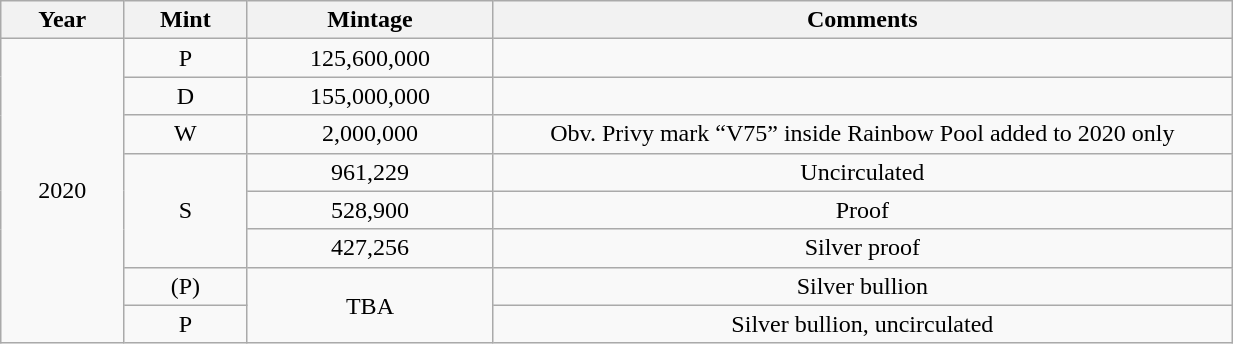<table class="wikitable sortable" style="min-width:65%; text-align:center;">
<tr>
<th width="10%">Year</th>
<th width="10%">Mint</th>
<th width="20%">Mintage</th>
<th width="60%">Comments</th>
</tr>
<tr>
<td rowspan="8">2020</td>
<td>P</td>
<td>125,600,000</td>
<td></td>
</tr>
<tr>
<td>D</td>
<td>155,000,000</td>
<td></td>
</tr>
<tr>
<td>W</td>
<td>2,000,000</td>
<td>Obv. Privy mark “V75” inside Rainbow Pool added to 2020 only</td>
</tr>
<tr>
<td rowspan="3">S</td>
<td>961,229</td>
<td>Uncirculated</td>
</tr>
<tr>
<td>528,900</td>
<td>Proof</td>
</tr>
<tr>
<td>427,256</td>
<td>Silver proof</td>
</tr>
<tr>
<td>(P)</td>
<td rowspan="2">TBA</td>
<td>Silver bullion</td>
</tr>
<tr>
<td>P</td>
<td>Silver bullion, uncirculated</td>
</tr>
</table>
